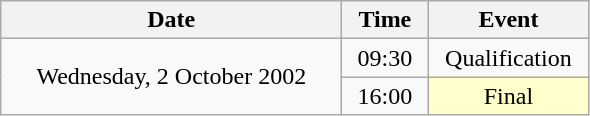<table class = "wikitable" style="text-align:center;">
<tr>
<th width=220>Date</th>
<th width=50>Time</th>
<th width=100>Event</th>
</tr>
<tr>
<td rowspan=2>Wednesday, 2 October 2002</td>
<td>09:30</td>
<td>Qualification</td>
</tr>
<tr>
<td>16:00</td>
<td bgcolor=ffffcc>Final</td>
</tr>
</table>
